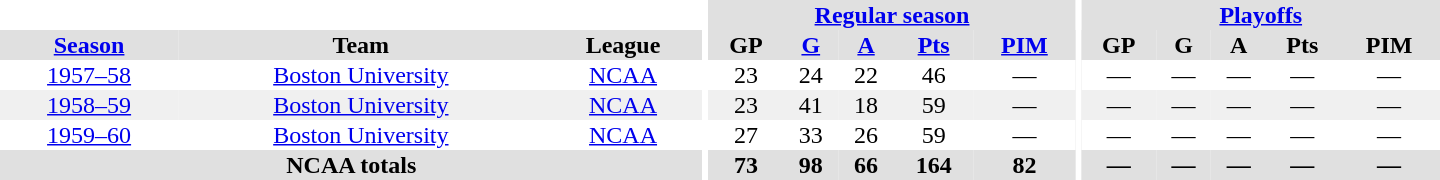<table border="0" cellpadding="1" cellspacing="0" style="text-align:center; width:60em">
<tr bgcolor="#e0e0e0">
<th colspan="3" bgcolor="#ffffff"></th>
<th rowspan="99" bgcolor="#ffffff"></th>
<th colspan="5"><a href='#'>Regular season</a></th>
<th rowspan="99" bgcolor="#ffffff"></th>
<th colspan="5"><a href='#'>Playoffs</a></th>
</tr>
<tr bgcolor="#e0e0e0">
<th><a href='#'>Season</a></th>
<th>Team</th>
<th>League</th>
<th>GP</th>
<th><a href='#'>G</a></th>
<th><a href='#'>A</a></th>
<th><a href='#'>Pts</a></th>
<th><a href='#'>PIM</a></th>
<th>GP</th>
<th>G</th>
<th>A</th>
<th>Pts</th>
<th>PIM</th>
</tr>
<tr>
<td><a href='#'>1957–58</a></td>
<td><a href='#'>Boston University</a></td>
<td><a href='#'>NCAA</a></td>
<td>23</td>
<td>24</td>
<td>22</td>
<td>46</td>
<td>—</td>
<td>—</td>
<td>—</td>
<td>—</td>
<td>—</td>
<td>—</td>
</tr>
<tr bgcolor="f0f0f0">
<td><a href='#'>1958–59</a></td>
<td><a href='#'>Boston University</a></td>
<td><a href='#'>NCAA</a></td>
<td>23</td>
<td>41</td>
<td>18</td>
<td>59</td>
<td>—</td>
<td>—</td>
<td>—</td>
<td>—</td>
<td>—</td>
<td>—</td>
</tr>
<tr>
<td><a href='#'>1959–60</a></td>
<td><a href='#'>Boston University</a></td>
<td><a href='#'>NCAA</a></td>
<td>27</td>
<td>33</td>
<td>26</td>
<td>59</td>
<td>—</td>
<td>—</td>
<td>—</td>
<td>—</td>
<td>—</td>
<td>—</td>
</tr>
<tr bgcolor="#e0e0e0">
<th colspan="3">NCAA totals</th>
<th>73</th>
<th>98</th>
<th>66</th>
<th>164</th>
<th>82</th>
<th>—</th>
<th>—</th>
<th>—</th>
<th>—</th>
<th>—</th>
</tr>
</table>
